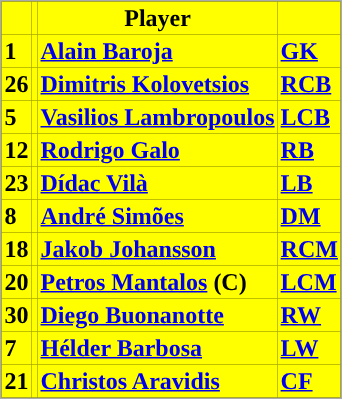<table class="toccolours" border="0" cellpadding="2" cellspacing="0" align="center" style="margin: 0.5em 0 1em 1em; background: #000000; border: 1px #aaaaaa solid;">
<tr bgcolor=#FFFF00>
<th></th>
<th></th>
<th>Player</th>
<th></th>
</tr>
<tr bgcolor=#FFFF00>
<td><strong>1</strong></td>
<td></td>
<td><a href='#'><span><strong>Alain Baroja</strong></span></a></td>
<td><a href='#'><strong>GK</strong></a></td>
</tr>
<tr bgcolor=#FFFF00>
<td><strong>26</strong></td>
<td></td>
<td><a href='#'><span><strong>Dimitris Kolovetsios</strong></span></a></td>
<td><a href='#'><strong>RCB</strong></a></td>
</tr>
<tr bgcolor=#FFFF00>
<td><strong>5</strong></td>
<td></td>
<td><a href='#'><span><strong>Vasilios Lambropoulos</strong></span></a></td>
<td><a href='#'><strong>LCB</strong></a></td>
</tr>
<tr bgcolor=#FFFF00>
<td><strong>12</strong></td>
<td></td>
<td><a href='#'><span><strong>Rodrigo Galo</strong></span></a></td>
<td><a href='#'><strong>RB</strong></a></td>
</tr>
<tr bgcolor=#FFFF00>
<td><strong>23</strong></td>
<td></td>
<td><a href='#'><span><strong>Dídac Vilà</strong></span></a></td>
<td><a href='#'><strong>LB</strong></a></td>
</tr>
<tr bgcolor=#FFFF00>
<td><strong>8</strong></td>
<td></td>
<td><a href='#'><span><strong>André Simões</strong></span></a></td>
<td><a href='#'><strong>DM</strong></a></td>
</tr>
<tr bgcolor=#FFFF00>
<td><strong>18</strong></td>
<td></td>
<td><a href='#'><span><strong>Jakob Johansson</strong></span></a></td>
<td><a href='#'><strong>RCM</strong></a></td>
</tr>
<tr bgcolor=#FFFF00>
<td><strong>20</strong></td>
<td></td>
<td><a href='#'><span><strong>Petros Mantalos</strong></span></a> <strong>(C)</strong></td>
<td><a href='#'><strong>LCM</strong></a></td>
</tr>
<tr bgcolor=#FFFF00>
<td><strong>30</strong></td>
<td></td>
<td><a href='#'><span><strong>Diego Buonanotte</strong></span></a></td>
<td><a href='#'><strong>RW</strong></a></td>
</tr>
<tr bgcolor=#FFFF00>
<td><strong>7</strong></td>
<td></td>
<td><a href='#'><span><strong>Hélder Barbosa</strong></span></a></td>
<td><a href='#'><strong>LW</strong></a></td>
</tr>
<tr bgcolor=#FFFF00>
<td><strong>21</strong></td>
<td></td>
<td><a href='#'><span><strong>Christos Aravidis</strong></span></a></td>
<td><a href='#'><strong>CF</strong></a></td>
</tr>
</table>
